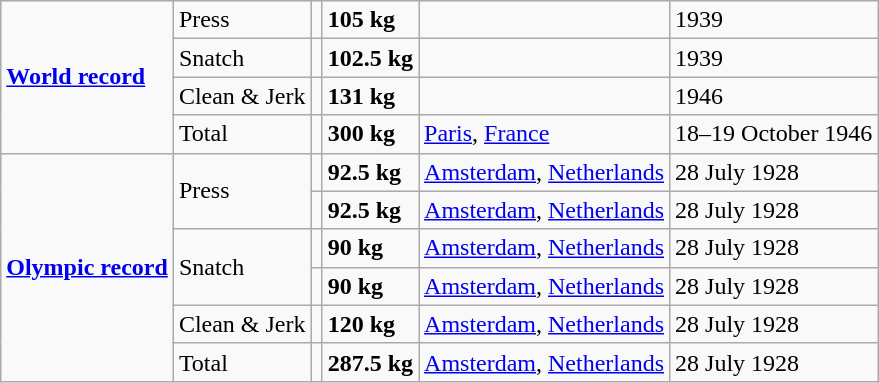<table class="wikitable">
<tr>
<td rowspan=4><strong><a href='#'>World record</a></strong></td>
<td>Press</td>
<td></td>
<td><strong>105 kg</strong></td>
<td></td>
<td>1939</td>
</tr>
<tr>
<td>Snatch</td>
<td></td>
<td><strong>102.5 kg</strong></td>
<td></td>
<td>1939</td>
</tr>
<tr>
<td>Clean & Jerk</td>
<td></td>
<td><strong>131 kg</strong></td>
<td></td>
<td>1946</td>
</tr>
<tr>
<td>Total</td>
<td></td>
<td><strong>300 kg</strong></td>
<td><a href='#'>Paris</a>, <a href='#'>France</a></td>
<td>18–19 October 1946</td>
</tr>
<tr>
<td rowspan=6><strong><a href='#'>Olympic record</a></strong></td>
<td rowspan=2>Press</td>
<td></td>
<td><strong>92.5 kg</strong></td>
<td><a href='#'>Amsterdam</a>, <a href='#'>Netherlands</a></td>
<td>28 July 1928</td>
</tr>
<tr>
<td></td>
<td><strong>92.5 kg</strong></td>
<td><a href='#'>Amsterdam</a>, <a href='#'>Netherlands</a></td>
<td>28 July 1928</td>
</tr>
<tr>
<td rowspan=2>Snatch</td>
<td></td>
<td><strong>90 kg</strong></td>
<td><a href='#'>Amsterdam</a>, <a href='#'>Netherlands</a></td>
<td>28 July 1928</td>
</tr>
<tr>
<td></td>
<td><strong>90 kg</strong></td>
<td><a href='#'>Amsterdam</a>, <a href='#'>Netherlands</a></td>
<td>28 July 1928</td>
</tr>
<tr>
<td>Clean & Jerk</td>
<td></td>
<td><strong>120 kg</strong></td>
<td><a href='#'>Amsterdam</a>, <a href='#'>Netherlands</a></td>
<td>28 July 1928</td>
</tr>
<tr>
<td>Total</td>
<td></td>
<td><strong>287.5 kg</strong></td>
<td><a href='#'>Amsterdam</a>, <a href='#'>Netherlands</a></td>
<td>28 July 1928</td>
</tr>
</table>
